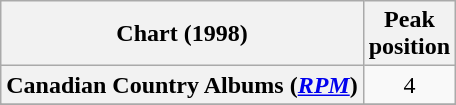<table class="wikitable sortable plainrowheaders" style="text-align:center">
<tr>
<th scope="col">Chart (1998)</th>
<th scope="col">Peak<br> position</th>
</tr>
<tr>
<th scope="row">Canadian Country Albums (<em><a href='#'>RPM</a></em>)</th>
<td>4</td>
</tr>
<tr>
</tr>
<tr>
</tr>
<tr>
</tr>
</table>
